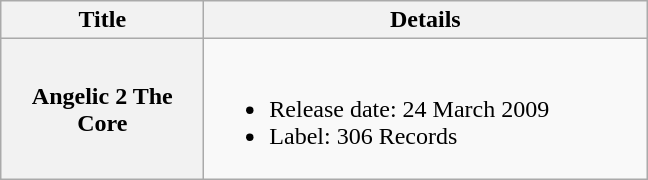<table class="wikitable plainrowheaders">
<tr>
<th style="width:8em;">Title</th>
<th style="width:18em;">Details</th>
</tr>
<tr>
<th scope="row">Angelic 2 The Core</th>
<td><br><ul><li>Release date: 24 March 2009</li><li>Label: 306 Records</li></ul></td>
</tr>
</table>
